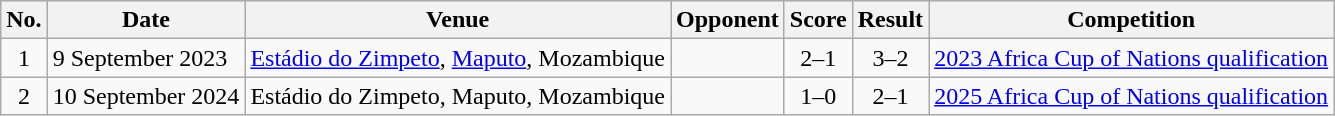<table class="wikitable sortable">
<tr>
<th scope="col">No.</th>
<th scope="col">Date</th>
<th scope="col">Venue</th>
<th scope="col">Opponent</th>
<th scope="col">Score</th>
<th scope="col">Result</th>
<th scope="col">Competition</th>
</tr>
<tr>
<td align="center">1</td>
<td>9 September 2023</td>
<td><a href='#'>Estádio do Zimpeto</a>, <a href='#'>Maputo</a>, Mozambique</td>
<td></td>
<td align="center">2–1</td>
<td align="center">3–2</td>
<td><a href='#'>2023 Africa Cup of Nations qualification</a></td>
</tr>
<tr>
<td align="center">2</td>
<td>10 September 2024</td>
<td>Estádio do Zimpeto, Maputo, Mozambique</td>
<td></td>
<td align="center">1–0</td>
<td align="center">2–1</td>
<td><a href='#'>2025 Africa Cup of Nations qualification</a></td>
</tr>
</table>
